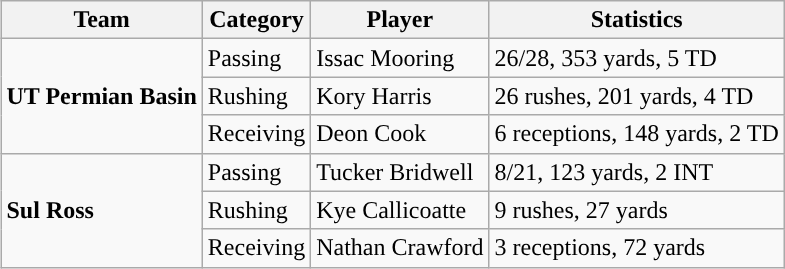<table class="wikitable" style="float: right;">
<tr>
<th>Team</th>
<th>Category</th>
<th>Player</th>
<th>Statistics</th>
</tr>
<tr>
<td rowspan=3><strong>UT Permian Basin</strong></td>
<td>Passing</td>
<td>Issac Mooring</td>
<td>26/28, 353 yards, 5 TD</td>
</tr>
<tr>
<td>Rushing</td>
<td>Kory Harris</td>
<td>26 rushes, 201 yards, 4 TD</td>
</tr>
<tr>
<td>Receiving</td>
<td>Deon Cook</td>
<td>6 receptions, 148 yards, 2 TD</td>
</tr>
<tr>
<td rowspan=3><strong>Sul Ross</strong></td>
<td>Passing</td>
<td>Tucker Bridwell</td>
<td>8/21, 123 yards, 2 INT</td>
</tr>
<tr>
<td>Rushing</td>
<td>Kye Callicoatte</td>
<td>9 rushes, 27 yards</td>
</tr>
<tr>
<td>Receiving</td>
<td>Nathan Crawford</td>
<td>3 receptions, 72 yards</td>
</tr>
</table>
